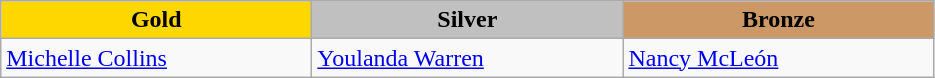<table class="wikitable" style="text-align:left">
<tr align="center">
<td width=200 bgcolor=gold><strong>Gold</strong></td>
<td width=200 bgcolor=silver><strong>Silver</strong></td>
<td width=200 bgcolor=CC9966><strong>Bronze</strong></td>
</tr>
<tr>
<td><a href='#'>Michelle Collins</a><br><em></em></td>
<td><a href='#'>Youlanda Warren</a><br><em></em></td>
<td><a href='#'>Nancy McLeón</a><br><em></em></td>
</tr>
</table>
